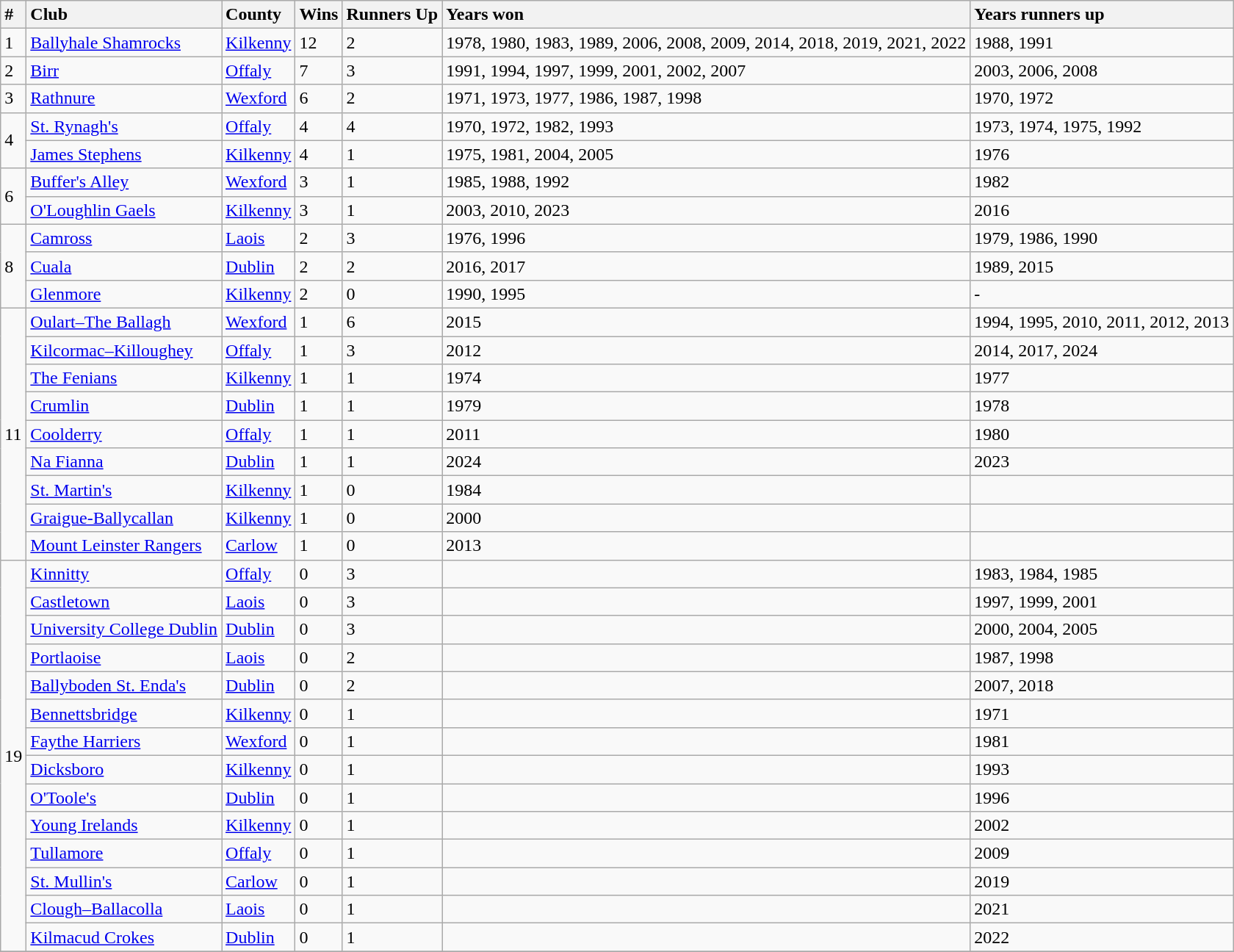<table class="wikitable">
<tr>
<th style="text-align:left">#</th>
<th style="text-align:left">Club</th>
<th style="text-align:left">County</th>
<th style="text-align:left">Wins</th>
<th style="text-align:left">Runners Up</th>
<th style="text-align:left">Years won</th>
<th style="text-align:left">Years runners up</th>
</tr>
<tr>
<td>1</td>
<td> <a href='#'>Ballyhale Shamrocks</a></td>
<td><a href='#'>Kilkenny</a></td>
<td>12</td>
<td>2</td>
<td>1978, 1980, 1983, 1989, 2006, 2008, 2009, 2014, 2018, 2019, 2021, 2022</td>
<td>1988, 1991</td>
</tr>
<tr>
<td>2</td>
<td> <a href='#'>Birr</a></td>
<td><a href='#'>Offaly</a></td>
<td>7</td>
<td>3</td>
<td>1991, 1994, 1997, 1999, 2001, 2002, 2007</td>
<td>2003, 2006, 2008</td>
</tr>
<tr>
<td>3</td>
<td>  <a href='#'>Rathnure</a></td>
<td><a href='#'>Wexford</a></td>
<td>6</td>
<td>2</td>
<td>1971, 1973, 1977, 1986, 1987, 1998</td>
<td>1970, 1972</td>
</tr>
<tr>
<td rowspan=2>4</td>
<td>  <a href='#'>St. Rynagh's</a></td>
<td><a href='#'>Offaly</a></td>
<td>4</td>
<td>4</td>
<td>1970, 1972, 1982, 1993</td>
<td>1973, 1974, 1975, 1992</td>
</tr>
<tr>
<td> <a href='#'>James Stephens</a></td>
<td><a href='#'>Kilkenny</a></td>
<td>4</td>
<td>1</td>
<td>1975, 1981, 2004, 2005</td>
<td>1976</td>
</tr>
<tr>
<td rowspan=2>6</td>
<td> <a href='#'>Buffer's Alley</a></td>
<td><a href='#'>Wexford</a></td>
<td>3</td>
<td>1</td>
<td>1985, 1988, 1992</td>
<td>1982</td>
</tr>
<tr>
<td> <a href='#'>O'Loughlin Gaels</a></td>
<td><a href='#'>Kilkenny</a></td>
<td>3</td>
<td>1</td>
<td>2003, 2010, 2023</td>
<td>2016</td>
</tr>
<tr>
<td rowspan=3>8</td>
<td> <a href='#'>Camross</a></td>
<td><a href='#'>Laois</a></td>
<td>2</td>
<td>3</td>
<td>1976, 1996</td>
<td>1979, 1986, 1990</td>
</tr>
<tr>
<td> <a href='#'>Cuala</a></td>
<td><a href='#'>Dublin</a></td>
<td>2</td>
<td>2</td>
<td>2016, 2017</td>
<td>1989, 2015</td>
</tr>
<tr>
<td> <a href='#'>Glenmore</a></td>
<td><a href='#'>Kilkenny</a></td>
<td>2</td>
<td>0</td>
<td>1990, 1995</td>
<td>-</td>
</tr>
<tr>
<td rowspan=9>11</td>
<td> <a href='#'>Oulart–The Ballagh</a></td>
<td><a href='#'>Wexford</a></td>
<td>1</td>
<td>6</td>
<td>2015</td>
<td>1994, 1995, 2010, 2011, 2012, 2013</td>
</tr>
<tr>
<td> <a href='#'>Kilcormac–Killoughey</a></td>
<td><a href='#'>Offaly</a></td>
<td>1</td>
<td>3</td>
<td>2012</td>
<td>2014, 2017, 2024</td>
</tr>
<tr>
<td> <a href='#'>The Fenians</a></td>
<td><a href='#'>Kilkenny</a></td>
<td>1</td>
<td>1</td>
<td>1974</td>
<td>1977</td>
</tr>
<tr>
<td> <a href='#'>Crumlin</a></td>
<td><a href='#'>Dublin</a></td>
<td>1</td>
<td>1</td>
<td>1979</td>
<td>1978</td>
</tr>
<tr>
<td> <a href='#'>Coolderry</a></td>
<td><a href='#'>Offaly</a></td>
<td>1</td>
<td>1</td>
<td>2011</td>
<td>1980</td>
</tr>
<tr>
<td> <a href='#'>Na Fianna</a></td>
<td><a href='#'>Dublin</a></td>
<td>1</td>
<td>1</td>
<td>2024</td>
<td>2023</td>
</tr>
<tr>
<td> <a href='#'>St. Martin's</a></td>
<td><a href='#'>Kilkenny</a></td>
<td>1</td>
<td>0</td>
<td>1984</td>
<td></td>
</tr>
<tr>
<td> <a href='#'>Graigue-Ballycallan</a></td>
<td><a href='#'>Kilkenny</a></td>
<td>1</td>
<td>0</td>
<td>2000</td>
<td></td>
</tr>
<tr>
<td> <a href='#'>Mount Leinster Rangers</a></td>
<td><a href='#'>Carlow</a></td>
<td>1</td>
<td>0</td>
<td>2013</td>
<td></td>
</tr>
<tr>
<td rowspan=14>19</td>
<td> <a href='#'>Kinnitty</a></td>
<td><a href='#'>Offaly</a></td>
<td>0</td>
<td>3</td>
<td></td>
<td>1983, 1984, 1985</td>
</tr>
<tr>
<td> <a href='#'>Castletown</a></td>
<td><a href='#'>Laois</a></td>
<td>0</td>
<td>3</td>
<td></td>
<td>1997, 1999, 2001</td>
</tr>
<tr>
<td> <a href='#'>University College Dublin</a></td>
<td><a href='#'>Dublin</a></td>
<td>0</td>
<td>3</td>
<td></td>
<td>2000, 2004, 2005</td>
</tr>
<tr>
<td> <a href='#'>Portlaoise</a></td>
<td><a href='#'>Laois</a></td>
<td>0</td>
<td>2</td>
<td></td>
<td>1987, 1998</td>
</tr>
<tr>
<td> <a href='#'>Ballyboden St. Enda's</a></td>
<td><a href='#'>Dublin</a></td>
<td>0</td>
<td>2</td>
<td></td>
<td>2007, 2018</td>
</tr>
<tr>
<td> <a href='#'>Bennettsbridge</a></td>
<td><a href='#'>Kilkenny</a></td>
<td>0</td>
<td>1</td>
<td></td>
<td>1971</td>
</tr>
<tr>
<td> <a href='#'>Faythe Harriers</a></td>
<td><a href='#'>Wexford</a></td>
<td>0</td>
<td>1</td>
<td></td>
<td>1981</td>
</tr>
<tr>
<td> <a href='#'>Dicksboro</a></td>
<td><a href='#'>Kilkenny</a></td>
<td>0</td>
<td>1</td>
<td></td>
<td>1993</td>
</tr>
<tr>
<td> <a href='#'>O'Toole's</a></td>
<td><a href='#'>Dublin</a></td>
<td>0</td>
<td>1</td>
<td></td>
<td>1996</td>
</tr>
<tr>
<td> <a href='#'>Young Irelands</a></td>
<td><a href='#'>Kilkenny</a></td>
<td>0</td>
<td>1</td>
<td></td>
<td>2002</td>
</tr>
<tr>
<td> <a href='#'>Tullamore</a></td>
<td><a href='#'>Offaly</a></td>
<td>0</td>
<td>1</td>
<td></td>
<td>2009</td>
</tr>
<tr>
<td> <a href='#'>St. Mullin's</a></td>
<td><a href='#'>Carlow</a></td>
<td>0</td>
<td>1</td>
<td></td>
<td>2019</td>
</tr>
<tr>
<td> <a href='#'>Clough–Ballacolla</a></td>
<td><a href='#'>Laois</a></td>
<td>0</td>
<td>1</td>
<td></td>
<td>2021</td>
</tr>
<tr>
<td> <a href='#'>Kilmacud Crokes</a></td>
<td><a href='#'>Dublin</a></td>
<td>0</td>
<td>1</td>
<td></td>
<td>2022</td>
</tr>
<tr>
</tr>
</table>
